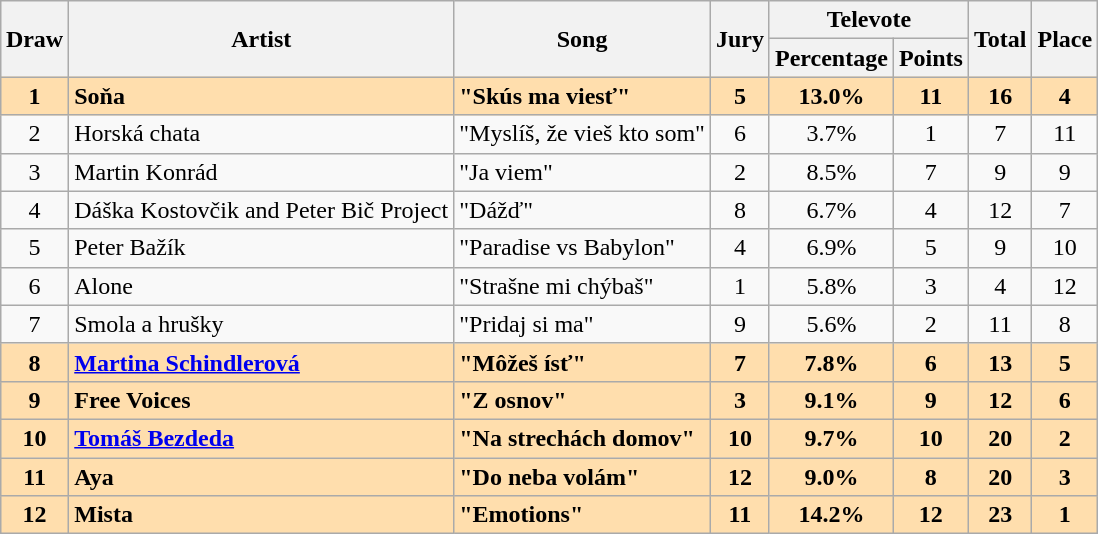<table class="sortable wikitable" style="margin: 1em auto 1em auto; text-align:center;">
<tr>
<th rowspan="2">Draw</th>
<th rowspan="2">Artist</th>
<th rowspan="2">Song</th>
<th rowspan="2">Jury</th>
<th colspan="2">Televote</th>
<th rowspan="2">Total</th>
<th rowspan="2">Place</th>
</tr>
<tr>
<th>Percentage</th>
<th>Points</th>
</tr>
<tr style="font-weight:bold; background:navajowhite">
<td>1</td>
<td align="left">Soňa</td>
<td align="left">"Skús ma viesť"</td>
<td>5</td>
<td>13.0%</td>
<td>11</td>
<td>16</td>
<td>4</td>
</tr>
<tr>
<td>2</td>
<td align="left">Horská chata</td>
<td align="left">"Myslíš, že vieš kto som"</td>
<td>6</td>
<td>3.7%</td>
<td>1</td>
<td>7</td>
<td>11</td>
</tr>
<tr>
<td>3</td>
<td align="left">Martin Konrád</td>
<td align="left">"Ja viem"</td>
<td>2</td>
<td>8.5%</td>
<td>7</td>
<td>9</td>
<td>9</td>
</tr>
<tr>
<td>4</td>
<td align="left">Dáška Kostovčik and Peter Bič Project</td>
<td align="left">"Dážď"</td>
<td>8</td>
<td>6.7%</td>
<td>4</td>
<td>12</td>
<td>7</td>
</tr>
<tr>
<td>5</td>
<td align="left">Peter Bažík</td>
<td align="left">"Paradise vs Babylon"</td>
<td>4</td>
<td>6.9%</td>
<td>5</td>
<td>9</td>
<td>10</td>
</tr>
<tr>
<td>6</td>
<td align="left">Alone</td>
<td align="left">"Strašne mi chýbaš"</td>
<td>1</td>
<td>5.8%</td>
<td>3</td>
<td>4</td>
<td>12</td>
</tr>
<tr>
<td>7</td>
<td align="left">Smola a hrušky</td>
<td align="left">"Pridaj si ma"</td>
<td>9</td>
<td>5.6%</td>
<td>2</td>
<td>11</td>
<td>8</td>
</tr>
<tr style="font-weight:bold; background:navajowhite">
<td>8</td>
<td align="left"><a href='#'>Martina Schindlerová</a></td>
<td align="left">"Môžeš ísť"</td>
<td>7</td>
<td>7.8%</td>
<td>6</td>
<td>13</td>
<td>5</td>
</tr>
<tr style="font-weight:bold; background:navajowhite">
<td>9</td>
<td align="left">Free Voices</td>
<td align="left">"Z osnov"</td>
<td>3</td>
<td>9.1%</td>
<td>9</td>
<td>12</td>
<td>6</td>
</tr>
<tr style="font-weight:bold; background:navajowhite">
<td>10</td>
<td align="left"><a href='#'>Tomáš Bezdeda</a></td>
<td align="left">"Na strechách domov"</td>
<td>10</td>
<td>9.7%</td>
<td>10</td>
<td>20</td>
<td>2</td>
</tr>
<tr style="font-weight:bold; background:navajowhite">
<td>11</td>
<td align="left">Aya</td>
<td align="left">"Do neba volám"</td>
<td>12</td>
<td>9.0%</td>
<td>8</td>
<td>20</td>
<td>3</td>
</tr>
<tr style="font-weight:bold; background:navajowhite">
<td>12</td>
<td align="left">Mista</td>
<td align="left">"Emotions"</td>
<td>11</td>
<td>14.2%</td>
<td>12</td>
<td>23</td>
<td>1</td>
</tr>
</table>
